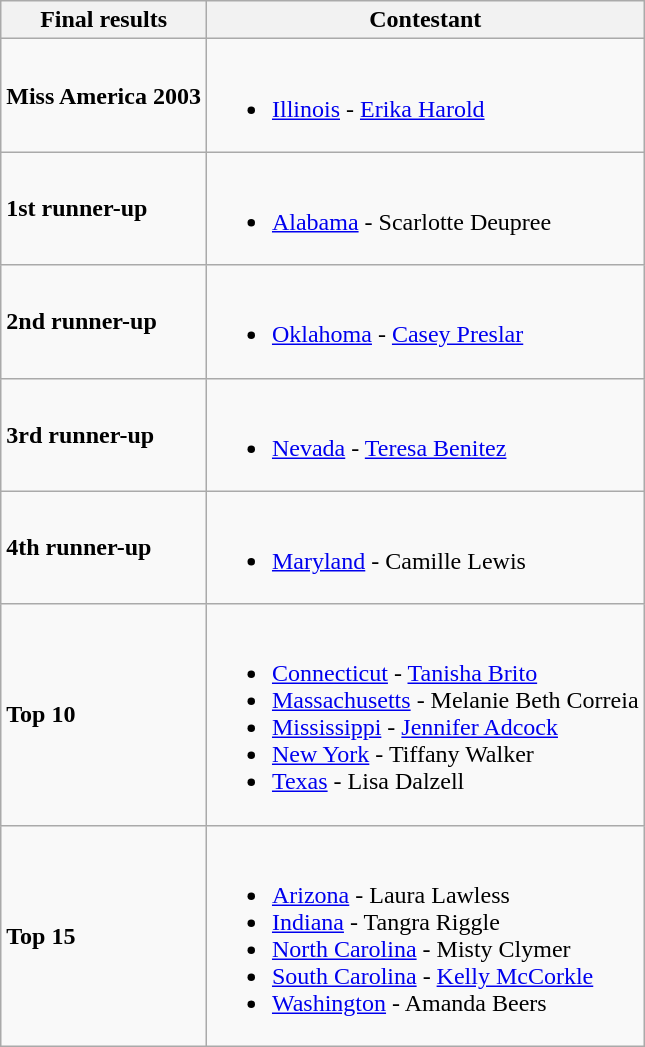<table class="wikitable">
<tr>
<th>Final results</th>
<th>Contestant</th>
</tr>
<tr>
<td><strong>Miss America 2003</strong></td>
<td><br><ul><li> <a href='#'>Illinois</a> - <a href='#'>Erika Harold</a></li></ul></td>
</tr>
<tr>
<td><strong>1st runner-up</strong></td>
<td><br><ul><li> <a href='#'>Alabama</a> - Scarlotte Deupree</li></ul></td>
</tr>
<tr>
<td><strong>2nd runner-up</strong></td>
<td><br><ul><li> <a href='#'>Oklahoma</a> - <a href='#'>Casey Preslar</a></li></ul></td>
</tr>
<tr>
<td><strong>3rd runner-up</strong></td>
<td><br><ul><li> <a href='#'>Nevada</a> - <a href='#'>Teresa Benitez</a></li></ul></td>
</tr>
<tr>
<td><strong>4th runner-up</strong></td>
<td><br><ul><li> <a href='#'>Maryland</a> - Camille Lewis</li></ul></td>
</tr>
<tr>
<td><strong>Top 10</strong></td>
<td><br><ul><li> <a href='#'>Connecticut</a> - <a href='#'>Tanisha Brito</a></li><li> <a href='#'>Massachusetts</a> - Melanie Beth Correia</li><li> <a href='#'>Mississippi</a> - <a href='#'>Jennifer Adcock</a></li><li> <a href='#'>New York</a> - Tiffany Walker</li><li> <a href='#'>Texas</a> - Lisa Dalzell</li></ul></td>
</tr>
<tr>
<td><strong>Top 15</strong></td>
<td><br><ul><li> <a href='#'>Arizona</a> - Laura Lawless</li><li> <a href='#'>Indiana</a> - Tangra Riggle</li><li> <a href='#'>North Carolina</a> - Misty Clymer</li><li> <a href='#'>South Carolina</a> - <a href='#'>Kelly McCorkle</a></li><li> <a href='#'>Washington</a> - Amanda Beers</li></ul></td>
</tr>
</table>
